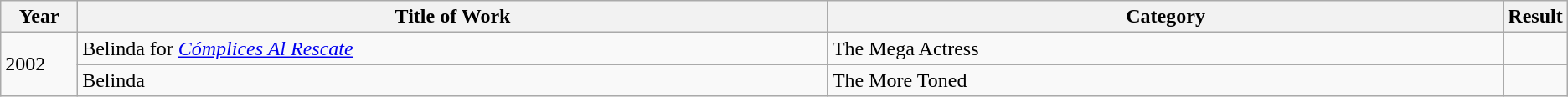<table class="wikitable" style="table-layout: fixed;">
<tr>
<th style="width:5%;">Year</th>
<th style="width:50%;">Title of Work</th>
<th style="width:50%;">Category</th>
<th style="width:10%;">Result</th>
</tr>
<tr>
<td rowspan=2>2002</td>
<td>Belinda for <em><a href='#'>Cómplices Al Rescate</a></em></td>
<td>The Mega Actress</td>
<td></td>
</tr>
<tr>
<td>Belinda</td>
<td>The More Toned</td>
<td></td>
</tr>
</table>
